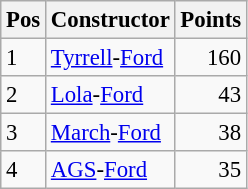<table class="wikitable" style="font-size: 95%;">
<tr>
<th>Pos</th>
<th>Constructor</th>
<th>Points</th>
</tr>
<tr>
<td>1</td>
<td> <a href='#'>Tyrrell</a>-<a href='#'>Ford</a></td>
<td align="right">160</td>
</tr>
<tr>
<td>2</td>
<td> <a href='#'>Lola</a>-<a href='#'>Ford</a></td>
<td align="right">43</td>
</tr>
<tr>
<td>3</td>
<td> <a href='#'>March</a>-<a href='#'>Ford</a></td>
<td align="right">38</td>
</tr>
<tr>
<td>4</td>
<td> <a href='#'>AGS</a>-<a href='#'>Ford</a></td>
<td align="right">35</td>
</tr>
</table>
